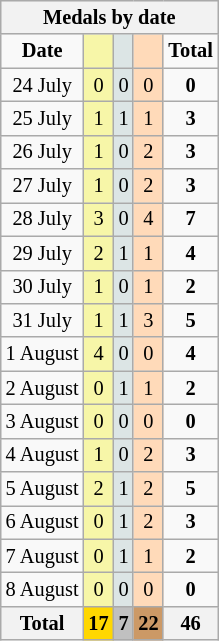<table class="wikitable" style="font-size:85%">
<tr bgcolor="#efefef">
<th colspan=6>Medals by date</th>
</tr>
<tr align=center>
<td><strong>Date</strong></td>
<td bgcolor=#f7f6a8></td>
<td bgcolor=#dce5e5></td>
<td bgcolor=#ffdab9></td>
<td><strong>Total</strong></td>
</tr>
<tr align=center>
<td>24 July</td>
<td style="background:#F7F6A8;">0</td>
<td style="background:#DCE5E5;">0</td>
<td style="background:#FFDAB9;">0</td>
<td><strong>0</strong></td>
</tr>
<tr align=center>
<td>25 July</td>
<td style="background:#F7F6A8;">1</td>
<td style="background:#DCE5E5;">1</td>
<td style="background:#FFDAB9;">1</td>
<td><strong>3</strong></td>
</tr>
<tr align=center>
<td>26 July</td>
<td style="background:#F7F6A8;">1</td>
<td style="background:#DCE5E5;">0</td>
<td style="background:#FFDAB9;">2</td>
<td><strong>3</strong></td>
</tr>
<tr align=center>
<td>27 July</td>
<td style="background:#F7F6A8;">1</td>
<td style="background:#DCE5E5;">0</td>
<td style="background:#FFDAB9;">2</td>
<td><strong>3</strong></td>
</tr>
<tr align=center>
<td>28 July</td>
<td style="background:#F7F6A8;">3</td>
<td style="background:#DCE5E5;">0</td>
<td style="background:#FFDAB9;">4</td>
<td><strong>7</strong></td>
</tr>
<tr align=center>
<td>29 July</td>
<td style="background:#F7F6A8;">2</td>
<td style="background:#DCE5E5;">1</td>
<td style="background:#FFDAB9;">1</td>
<td><strong>4</strong></td>
</tr>
<tr align=center>
<td>30 July</td>
<td style="background:#F7F6A8;">1</td>
<td style="background:#DCE5E5;">0</td>
<td style="background:#FFDAB9;">1</td>
<td><strong>2</strong></td>
</tr>
<tr align=center>
<td>31 July</td>
<td style="background:#F7F6A8;">1</td>
<td style="background:#DCE5E5;">1</td>
<td style="background:#FFDAB9;">3</td>
<td><strong>5</strong></td>
</tr>
<tr align=center>
<td>1 August</td>
<td style="background:#F7F6A8;">4</td>
<td style="background:#DCE5E5;">0</td>
<td style="background:#FFDAB9;">0</td>
<td><strong>4</strong></td>
</tr>
<tr align=center>
<td>2 August</td>
<td style="background:#F7F6A8;">0</td>
<td style="background:#DCE5E5;">1</td>
<td style="background:#FFDAB9;">1</td>
<td><strong>2</strong></td>
</tr>
<tr align=center>
<td>3 August</td>
<td style="background:#F7F6A8;">0</td>
<td style="background:#DCE5E5;">0</td>
<td style="background:#FFDAB9;">0</td>
<td><strong>0</strong></td>
</tr>
<tr align=center>
<td>4 August</td>
<td style="background:#F7F6A8;">1</td>
<td style="background:#DCE5E5;">0</td>
<td style="background:#FFDAB9;">2</td>
<td><strong>3</strong></td>
</tr>
<tr align=center>
<td>5 August</td>
<td style="background:#F7F6A8;">2</td>
<td style="background:#DCE5E5;">1</td>
<td style="background:#FFDAB9;">2</td>
<td><strong>5</strong></td>
</tr>
<tr align=center>
<td>6 August</td>
<td style="background:#F7F6A8;">0</td>
<td style="background:#DCE5E5;">1</td>
<td style="background:#FFDAB9;">2</td>
<td><strong>3</strong></td>
</tr>
<tr align=center>
<td>7 August</td>
<td style="background:#F7F6A8;">0</td>
<td style="background:#DCE5E5;">1</td>
<td style="background:#FFDAB9;">1</td>
<td><strong>2</strong></td>
</tr>
<tr align=center>
<td>8 August</td>
<td style="background:#F7F6A8;">0</td>
<td style="background:#DCE5E5;">0</td>
<td style="background:#FFDAB9;">0</td>
<td><strong>0</strong></td>
</tr>
<tr align=center>
<th><strong>Total</strong></th>
<th style="background:gold;"><strong>17</strong></th>
<th style="background:silver;"><strong>7</strong></th>
<th style="background:#c96;"><strong>22</strong></th>
<th>46</th>
</tr>
</table>
